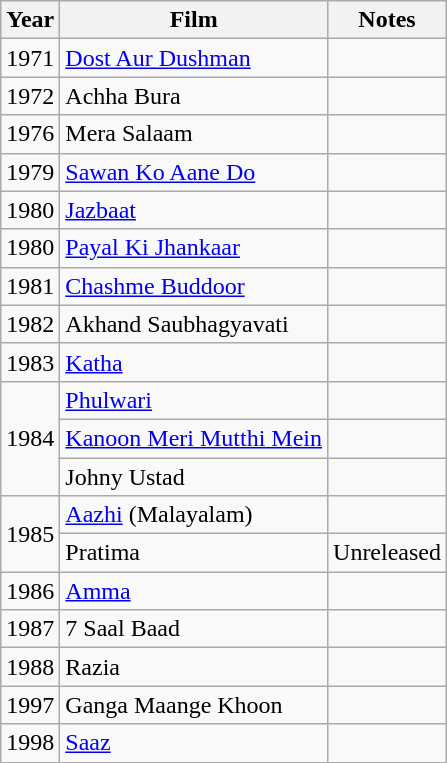<table class="wikitable sortable">
<tr>
<th>Year</th>
<th>Film</th>
<th>Notes</th>
</tr>
<tr>
<td>1971</td>
<td><a href='#'>Dost Aur Dushman</a></td>
<td></td>
</tr>
<tr>
<td>1972</td>
<td>Achha Bura</td>
<td></td>
</tr>
<tr>
<td>1976</td>
<td>Mera Salaam</td>
<td></td>
</tr>
<tr>
<td>1979</td>
<td><a href='#'>Sawan Ko Aane Do</a></td>
<td></td>
</tr>
<tr>
<td>1980</td>
<td><a href='#'>Jazbaat</a></td>
<td></td>
</tr>
<tr>
<td>1980</td>
<td><a href='#'>Payal Ki Jhankaar</a></td>
<td></td>
</tr>
<tr>
<td>1981</td>
<td><a href='#'>Chashme Buddoor</a></td>
<td></td>
</tr>
<tr>
<td>1982</td>
<td>Akhand Saubhagyavati</td>
<td></td>
</tr>
<tr>
<td>1983</td>
<td><a href='#'>Katha</a></td>
<td></td>
</tr>
<tr>
<td rowspan="3">1984</td>
<td><a href='#'>Phulwari</a></td>
<td></td>
</tr>
<tr>
<td><a href='#'>Kanoon Meri Mutthi Mein</a></td>
<td></td>
</tr>
<tr>
<td>Johny Ustad</td>
<td></td>
</tr>
<tr>
<td rowspan="2">1985</td>
<td><a href='#'>Aazhi</a> (Malayalam)</td>
<td></td>
</tr>
<tr>
<td>Pratima</td>
<td>Unreleased</td>
</tr>
<tr>
<td>1986</td>
<td><a href='#'>Amma</a></td>
<td></td>
</tr>
<tr>
<td>1987</td>
<td>7 Saal Baad</td>
<td></td>
</tr>
<tr>
<td>1988</td>
<td>Razia</td>
<td></td>
</tr>
<tr>
<td>1997</td>
<td>Ganga Maange Khoon</td>
<td></td>
</tr>
<tr>
<td>1998</td>
<td><a href='#'>Saaz</a></td>
<td></td>
</tr>
</table>
